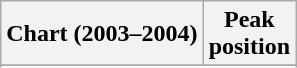<table class="wikitable sortable plainrowheaders">
<tr>
<th scope="col">Chart (2003–2004)</th>
<th scope="col">Peak<br>position</th>
</tr>
<tr>
</tr>
<tr>
</tr>
<tr>
</tr>
<tr>
</tr>
<tr>
</tr>
<tr>
</tr>
<tr>
</tr>
<tr>
</tr>
<tr>
</tr>
</table>
